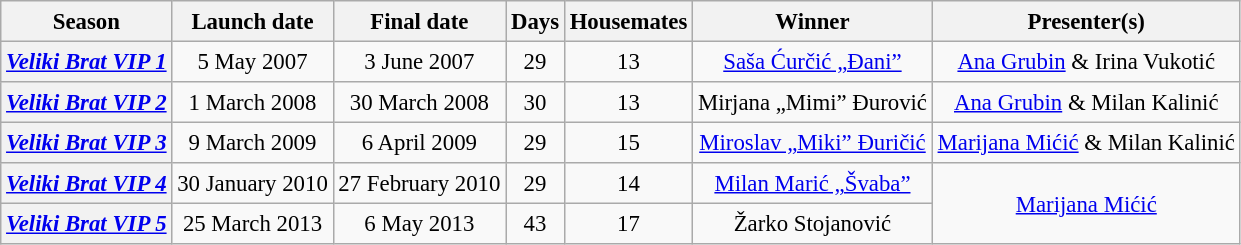<table class="wikitable" style="text-align:center; font-size:95%; line-height:20px;">
<tr>
<th>Season</th>
<th>Launch date</th>
<th>Final date</th>
<th>Days</th>
<th>Housemates</th>
<th>Winner</th>
<th>Presenter(s)</th>
</tr>
<tr>
<th><em><a href='#'>Veliki Brat VIP 1</a></em></th>
<td>5 May 2007</td>
<td>3 June 2007</td>
<td>29</td>
<td>13</td>
<td><a href='#'>Saša Ćurčić „Đani”</a></td>
<td><a href='#'>Ana Grubin</a> & Irina Vukotić</td>
</tr>
<tr>
<th><em><a href='#'><strong>Veliki Brat VIP 2</strong></a></em></th>
<td>1 March 2008</td>
<td>30 March 2008</td>
<td>30</td>
<td>13</td>
<td>Mirjana „Mimi” Đurović</td>
<td><a href='#'>Ana Grubin</a> & Milan Kalinić</td>
</tr>
<tr>
<th><em><a href='#'><strong>Veliki Brat VIP 3</strong></a></em></th>
<td>9 March 2009</td>
<td>6 April 2009</td>
<td>29</td>
<td>15</td>
<td><a href='#'>Miroslav „Miki” Đuričić</a></td>
<td><a href='#'>Marijana Mićić</a> & Milan Kalinić</td>
</tr>
<tr>
<th><em><a href='#'><strong>Veliki Brat VIP 4</strong></a></em></th>
<td>30 January 2010</td>
<td>27 February 2010</td>
<td>29</td>
<td>14</td>
<td><a href='#'>Milan Marić „Švaba”</a></td>
<td rowspan="2"><a href='#'>Marijana Mićić</a></td>
</tr>
<tr>
<th><em><a href='#'><strong>Veliki Brat VIP 5</strong></a></em></th>
<td>25 March 2013</td>
<td>6 May 2013</td>
<td>43</td>
<td>17</td>
<td>Žarko Stojanović</td>
</tr>
</table>
